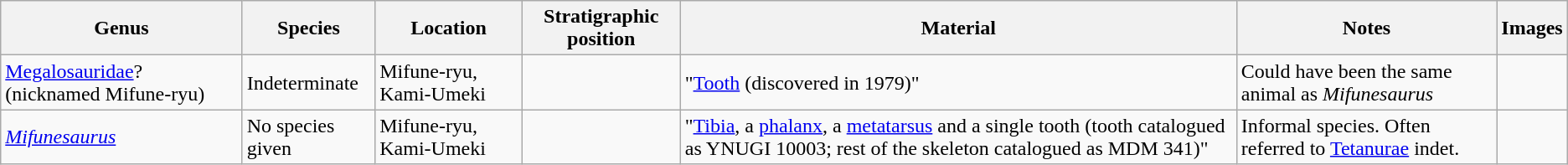<table class="wikitable">
<tr>
<th>Genus</th>
<th>Species</th>
<th>Location</th>
<th>Stratigraphic position</th>
<th>Material</th>
<th>Notes</th>
<th>Images</th>
</tr>
<tr>
<td><a href='#'>Megalosauridae</a>? (nicknamed Mifune-ryu)</td>
<td>Indeterminate</td>
<td>Mifune-ryu, Kami-Umeki</td>
<td></td>
<td>"<a href='#'>Tooth</a> (discovered in 1979)"</td>
<td>Could have been the same animal as <em>Mifunesaurus</em></td>
<td></td>
</tr>
<tr>
<td><em><a href='#'>Mifunesaurus</a></em></td>
<td>No species given</td>
<td>Mifune-ryu, Kami-Umeki</td>
<td></td>
<td>"<a href='#'>Tibia</a>, a <a href='#'>phalanx</a>, a <a href='#'>metatarsus</a> and a single tooth (tooth catalogued as YNUGI 10003; rest of the skeleton catalogued as MDM 341)"</td>
<td>Informal species. Often referred to <a href='#'>Tetanurae</a> indet.</td>
<td></td>
</tr>
</table>
